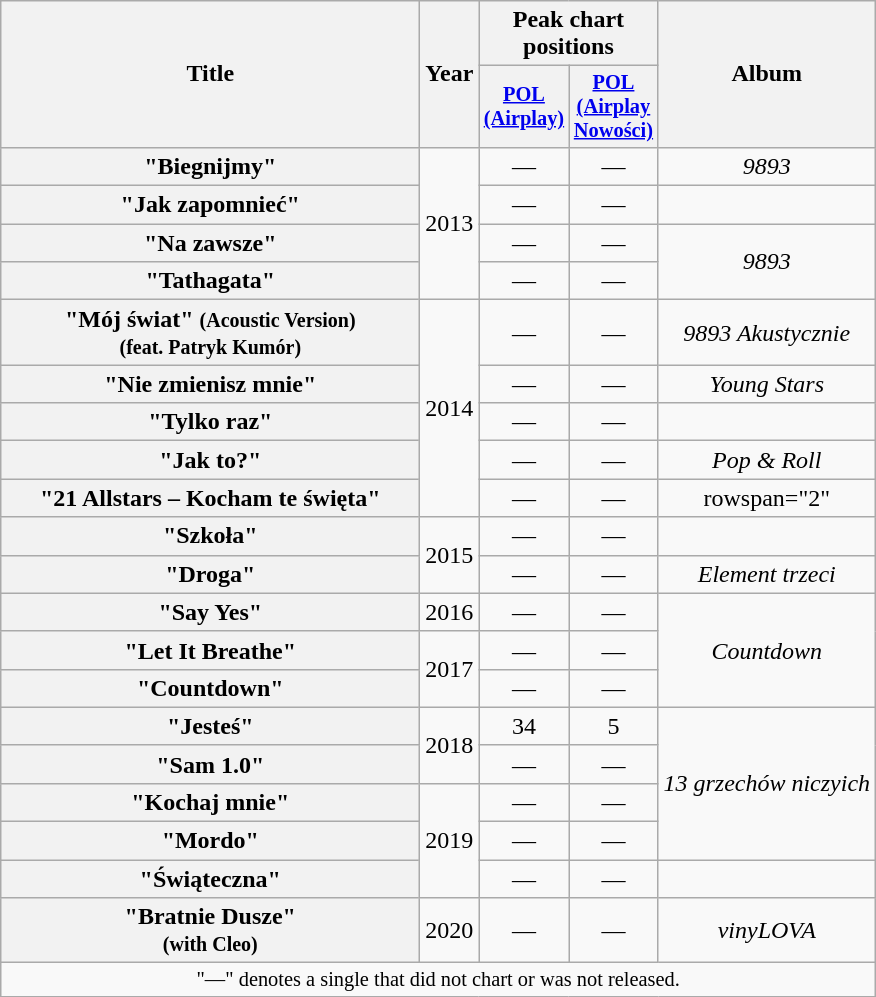<table class="wikitable plainrowheaders" style="text-align:center;">
<tr>
<th scope="col" rowspan="2" style="width:17em;">Title</th>
<th scope="col" rowspan="2" style="width:1em;">Year</th>
<th scope="col" colspan="2">Peak chart positions</th>
<th scope="col" rowspan="2">Album</th>
</tr>
<tr>
<th scope="col" style="width:3em;font-size:85%;"><a href='#'>POL<br>(Airplay)</a></th>
<th scope="col" style="width:3em;font-size:85%;"><a href='#'>POL<br>(Airplay Nowości)</a></th>
</tr>
<tr>
<th scope="row">"Biegnijmy"</th>
<td rowspan="4">2013</td>
<td>—</td>
<td>—</td>
<td><em>9893</em></td>
</tr>
<tr>
<th scope="row">"Jak zapomnieć"</th>
<td>—</td>
<td>—</td>
<td></td>
</tr>
<tr>
<th scope="row">"Na zawsze"</th>
<td>—</td>
<td>—</td>
<td rowspan="2"><em>9893</em></td>
</tr>
<tr>
<th scope="row">"Tathagata"</th>
<td>—</td>
<td>—</td>
</tr>
<tr>
<th scope="row">"Mój świat" <small>(Acoustic Version)</small><br><small>(feat. Patryk Kumór)</small></th>
<td rowspan="5">2014</td>
<td>—</td>
<td>—</td>
<td><em>9893 Akustycznie</em></td>
</tr>
<tr>
<th scope="row">"Nie zmienisz mnie"</th>
<td>—</td>
<td>—</td>
<td><em>Young Stars</em></td>
</tr>
<tr>
<th scope="row">"Tylko raz"</th>
<td>—</td>
<td>—</td>
<td></td>
</tr>
<tr>
<th scope="row">"Jak to?"</th>
<td>—</td>
<td>—</td>
<td><em>Pop & Roll</em></td>
</tr>
<tr>
<th scope="row">"21 Allstars – Kocham te święta"</th>
<td>—</td>
<td>—</td>
<td>rowspan="2" </td>
</tr>
<tr>
<th scope="row">"Szkoła"</th>
<td rowspan="2">2015</td>
<td>—</td>
<td>—</td>
</tr>
<tr>
<th scope="row">"Droga"</th>
<td>—</td>
<td>—</td>
<td><em>Element trzeci</em></td>
</tr>
<tr>
<th scope="row">"Say Yes"</th>
<td>2016</td>
<td>—</td>
<td>—</td>
<td rowspan="3"><em>Countdown</em></td>
</tr>
<tr>
<th scope="row">"Let It Breathe"</th>
<td rowspan="2">2017</td>
<td>—</td>
<td>—</td>
</tr>
<tr>
<th scope="row">"Countdown"</th>
<td>—</td>
<td>—</td>
</tr>
<tr>
<th scope="row">"Jesteś"</th>
<td rowspan="2">2018</td>
<td>34</td>
<td>5</td>
<td rowspan="4"><em>13 grzechów niczyich</em></td>
</tr>
<tr>
<th scope="row">"Sam 1.0"</th>
<td>—</td>
<td>—</td>
</tr>
<tr>
<th scope="row">"Kochaj mnie"</th>
<td rowspan="3">2019</td>
<td>—</td>
<td>—</td>
</tr>
<tr>
<th scope="row">"Mordo"</th>
<td>—</td>
<td>—</td>
</tr>
<tr>
<th scope="row">"Świąteczna"</th>
<td>—</td>
<td>—</td>
<td></td>
</tr>
<tr>
<th scope="row">"Bratnie Dusze"<br><small>(with Cleo)</small></th>
<td>2020</td>
<td>—</td>
<td>—</td>
<td><em>vinyLOVA</em></td>
</tr>
<tr>
<td colspan="23" style="text-align:center; font-size:85%;">"—" denotes a single that did not chart or was not released.</td>
</tr>
</table>
